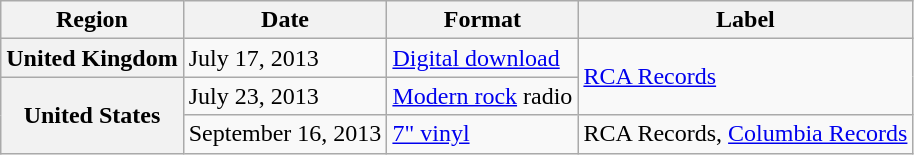<table class="wikitable plainrowheaders">
<tr>
<th>Region</th>
<th>Date</th>
<th>Format</th>
<th>Label</th>
</tr>
<tr>
<th scope="row">United Kingdom</th>
<td>July 17, 2013</td>
<td><a href='#'>Digital download</a></td>
<td rowspan="2"><a href='#'>RCA Records</a></td>
</tr>
<tr>
<th scope="row" rowspan="2">United States</th>
<td>July 23, 2013</td>
<td><a href='#'>Modern rock</a> radio</td>
</tr>
<tr>
<td>September 16, 2013</td>
<td><a href='#'>7" vinyl</a></td>
<td>RCA Records, <a href='#'>Columbia Records</a></td>
</tr>
</table>
